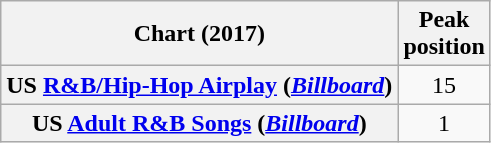<table class="wikitable plainrowheaders sortable" style="text-align:center">
<tr>
<th>Chart (2017)</th>
<th>Peak<br>position</th>
</tr>
<tr>
<th scope="row">US <a href='#'>R&B/Hip-Hop Airplay</a> (<em><a href='#'>Billboard</a></em>)</th>
<td>15</td>
</tr>
<tr>
<th scope="row">US <a href='#'>Adult R&B Songs</a> (<em><a href='#'>Billboard</a></em>)</th>
<td>1</td>
</tr>
</table>
